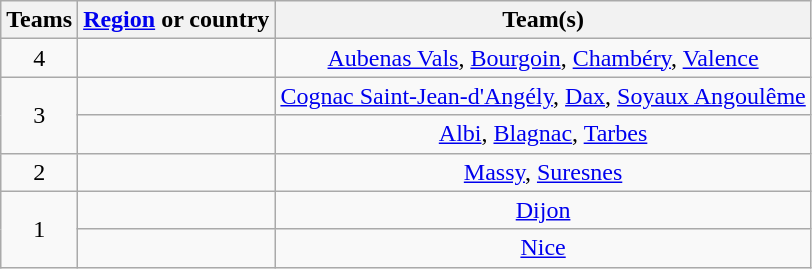<table class="wikitable" style="text-align:center">
<tr>
<th>Teams</th>
<th><a href='#'>Region</a> or country</th>
<th>Team(s)</th>
</tr>
<tr>
<td rowspan="1">4</td>
<td align="left"></td>
<td><a href='#'>Aubenas Vals</a>, <a href='#'>Bourgoin</a>, <a href='#'>Chambéry</a>, <a href='#'>Valence</a></td>
</tr>
<tr>
<td rowspan="2">3</td>
<td align="left"></td>
<td><a href='#'>Cognac Saint-Jean-d'Angély</a>, <a href='#'>Dax</a>, <a href='#'>Soyaux Angoulême</a></td>
</tr>
<tr>
<td align="left"></td>
<td><a href='#'>Albi</a>, <a href='#'>Blagnac</a>, <a href='#'>Tarbes</a></td>
</tr>
<tr>
<td rowspan="1">2</td>
<td align="left"></td>
<td><a href='#'>Massy</a>, <a href='#'>Suresnes</a></td>
</tr>
<tr>
<td rowspan="2">1</td>
<td align="left"></td>
<td><a href='#'>Dijon</a></td>
</tr>
<tr>
<td align="left"></td>
<td><a href='#'>Nice</a></td>
</tr>
</table>
